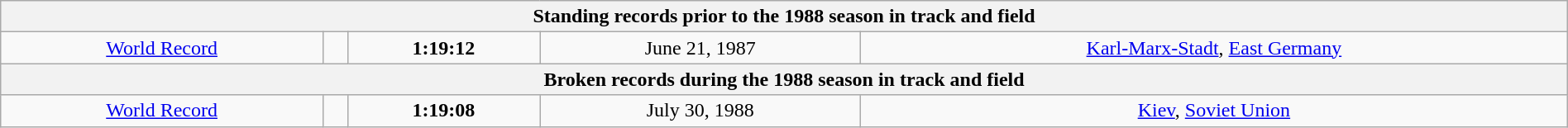<table class="wikitable" style="text-align:center;width:100%">
<tr>
<th colspan="5">Standing records prior to the 1988 season in track and field</th>
</tr>
<tr>
<td><a href='#'>World Record</a></td>
<td></td>
<td><strong>1:19:12</strong></td>
<td>June 21, 1987</td>
<td> <a href='#'>Karl-Marx-Stadt</a>, <a href='#'>East Germany</a></td>
</tr>
<tr>
<th colspan="5">Broken records during the 1988 season in track and field</th>
</tr>
<tr>
<td><a href='#'>World Record</a></td>
<td></td>
<td><strong>1:19:08</strong></td>
<td>July 30, 1988</td>
<td> <a href='#'>Kiev</a>, <a href='#'>Soviet Union</a></td>
</tr>
</table>
